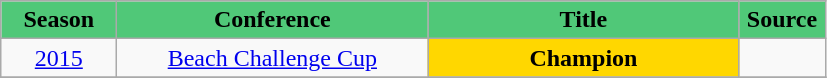<table class="wikitable">
<tr>
<th width=70px style="background: #50C878; color: black; text-align: center"><strong>Season</strong></th>
<th width=200px style="background: #50C878; color: black"><strong>Conference</strong></th>
<th width=200px style="background: #50C878; color: black"><strong>Title</strong></th>
<th width=50px style="background: #50C878; color: black"><strong>Source</strong></th>
</tr>
<tr align=center>
<td><a href='#'>2015</a></td>
<td><a href='#'>Beach Challenge Cup</a></td>
<td style="background:gold;"><strong>Champion</strong></td>
<td></td>
</tr>
<tr>
</tr>
</table>
